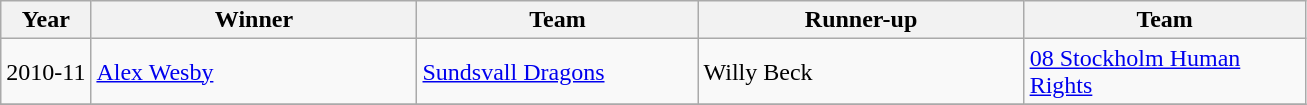<table class="wikitable">
<tr>
<th>Year</th>
<th width=210>Winner</th>
<th width=180>Team</th>
<th width=210>Runner-up</th>
<th width=180>Team</th>
</tr>
<tr>
<td>2010-11</td>
<td> <a href='#'>Alex Wesby</a></td>
<td><a href='#'>Sundsvall Dragons</a></td>
<td> Willy Beck</td>
<td><a href='#'>08 Stockholm Human Rights</a></td>
</tr>
<tr>
</tr>
</table>
